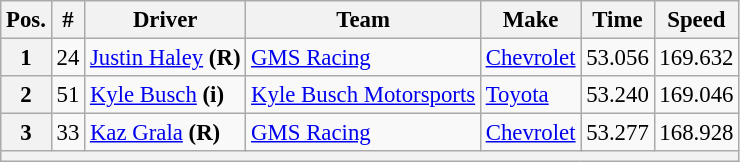<table class="wikitable" style="font-size:95%">
<tr>
<th>Pos.</th>
<th>#</th>
<th>Driver</th>
<th>Team</th>
<th>Make</th>
<th>Time</th>
<th>Speed</th>
</tr>
<tr>
<th>1</th>
<td>24</td>
<td><a href='#'>Justin Haley</a> <strong>(R)</strong></td>
<td><a href='#'>GMS Racing</a></td>
<td><a href='#'>Chevrolet</a></td>
<td>53.056</td>
<td>169.632</td>
</tr>
<tr>
<th>2</th>
<td>51</td>
<td><a href='#'>Kyle Busch</a> <strong>(i)</strong></td>
<td><a href='#'>Kyle Busch Motorsports</a></td>
<td><a href='#'>Toyota</a></td>
<td>53.240</td>
<td>169.046</td>
</tr>
<tr>
<th>3</th>
<td>33</td>
<td><a href='#'>Kaz Grala</a> <strong>(R)</strong></td>
<td><a href='#'>GMS Racing</a></td>
<td><a href='#'>Chevrolet</a></td>
<td>53.277</td>
<td>168.928</td>
</tr>
<tr>
<th colspan="7"></th>
</tr>
</table>
